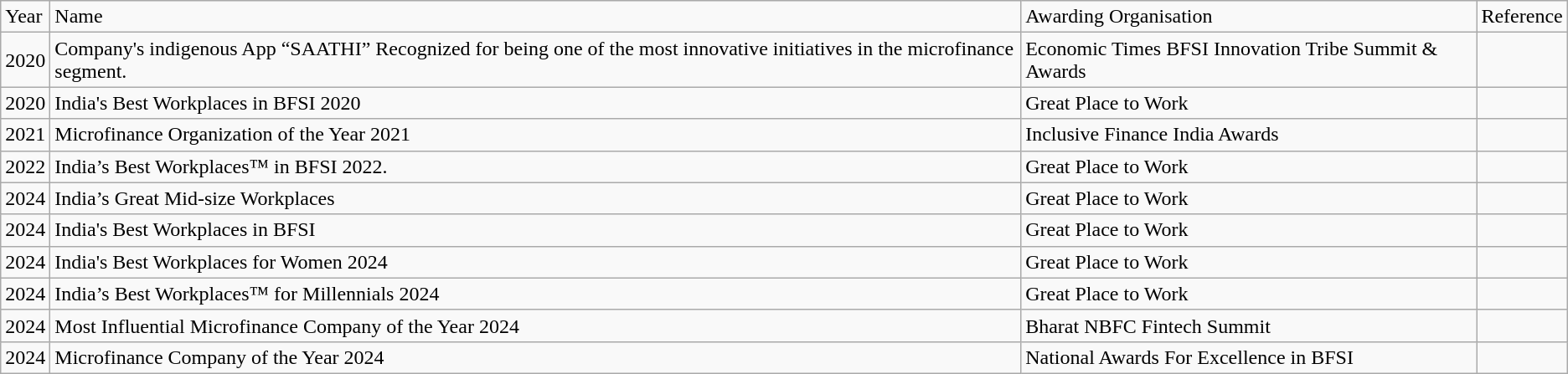<table class="wikitable">
<tr>
<td>Year</td>
<td>Name</td>
<td>Awarding Organisation</td>
<td>Reference</td>
</tr>
<tr>
<td align="right">2020</td>
<td>Company's indigenous App “SAATHI” Recognized for being one of the most innovative initiatives in the microfinance segment.</td>
<td>Economic Times BFSI Innovation Tribe Summit & Awards</td>
<td></td>
</tr>
<tr>
<td align="right">2020</td>
<td>India's Best Workplaces in BFSI 2020</td>
<td>Great Place to Work</td>
<td></td>
</tr>
<tr>
<td align="right">2021</td>
<td>Microfinance Organization of the Year 2021</td>
<td>Inclusive Finance India Awards</td>
<td></td>
</tr>
<tr>
<td align="right">2022</td>
<td>India’s Best Workplaces™ in BFSI 2022.</td>
<td>Great Place to Work</td>
<td></td>
</tr>
<tr>
<td align="right">2024</td>
<td>India’s Great Mid-size Workplaces</td>
<td>Great Place to Work</td>
<td></td>
</tr>
<tr>
<td align="right">2024</td>
<td>India's Best Workplaces in BFSI</td>
<td>Great Place to Work</td>
<td></td>
</tr>
<tr>
<td align="right">2024</td>
<td>India's Best Workplaces for Women 2024</td>
<td>Great Place to Work</td>
<td></td>
</tr>
<tr>
<td align="right">2024</td>
<td>India’s Best Workplaces™ for Millennials 2024</td>
<td>Great Place to Work</td>
<td></td>
</tr>
<tr>
<td align="right">2024</td>
<td>Most Influential Microfinance Company of the Year 2024</td>
<td>Bharat NBFC Fintech Summit</td>
<td></td>
</tr>
<tr>
<td align="right">2024</td>
<td>Microfinance Company of the Year 2024</td>
<td>National Awards For Excellence in BFSI</td>
<td></td>
</tr>
</table>
